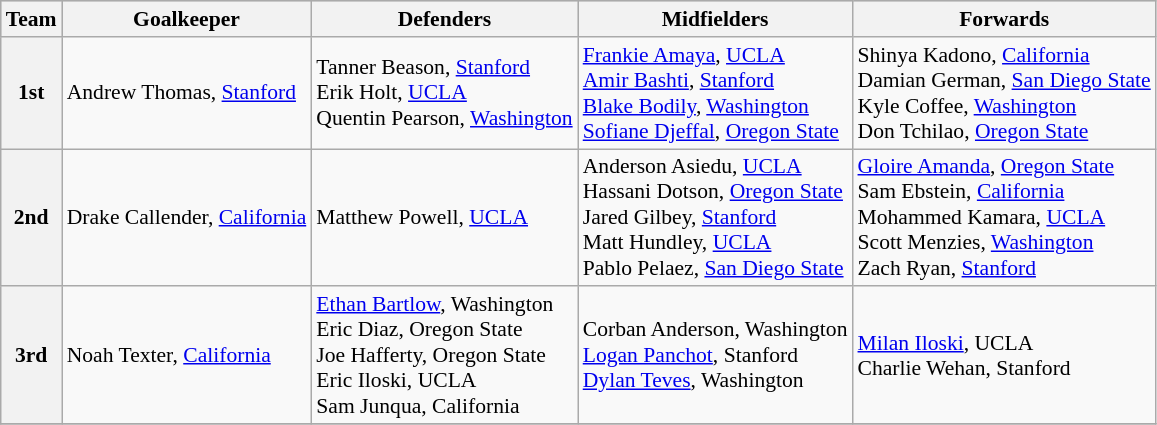<table class="wikitable" style="font-size:90%;">
<tr style="background:#cccccc;">
<th>Team</th>
<th>Goalkeeper</th>
<th>Defenders</th>
<th>Midfielders</th>
<th>Forwards</th>
</tr>
<tr>
<th align="center">1st</th>
<td> Andrew Thomas, <a href='#'>Stanford</a></td>
<td> Tanner Beason, <a href='#'>Stanford</a><br> Erik Holt, <a href='#'>UCLA</a><br> Quentin Pearson, <a href='#'>Washington</a></td>
<td> <a href='#'>Frankie Amaya</a>, <a href='#'>UCLA</a><br> <a href='#'>Amir Bashti</a>, <a href='#'>Stanford</a><br> <a href='#'>Blake Bodily</a>, <a href='#'>Washington</a><br> <a href='#'>Sofiane Djeffal</a>, <a href='#'>Oregon State</a></td>
<td> Shinya Kadono, <a href='#'>California</a><br> Damian German, <a href='#'>San Diego State</a><br> Kyle Coffee, <a href='#'>Washington</a><br> Don Tchilao, <a href='#'>Oregon State</a></td>
</tr>
<tr>
<th align="center">2nd</th>
<td> Drake Callender, <a href='#'>California</a></td>
<td> Matthew Powell, <a href='#'>UCLA</a></td>
<td> Anderson Asiedu, <a href='#'>UCLA</a><br> Hassani Dotson, <a href='#'>Oregon State</a><br> Jared Gilbey, <a href='#'>Stanford</a><br> Matt Hundley, <a href='#'>UCLA</a><br> Pablo Pelaez, <a href='#'>San Diego State</a></td>
<td> <a href='#'>Gloire Amanda</a>, <a href='#'>Oregon State</a><br> Sam Ebstein, <a href='#'>California</a><br> Mohammed Kamara, <a href='#'>UCLA</a><br> Scott Menzies, <a href='#'>Washington</a><br> Zach Ryan, <a href='#'>Stanford</a></td>
</tr>
<tr>
<th align="center">3rd</th>
<td> Noah Texter, <a href='#'>California</a></td>
<td> <a href='#'>Ethan Bartlow</a>, Washington<br> Eric Diaz, Oregon State<br> Joe Hafferty, Oregon State<br> Eric Iloski, UCLA<br> Sam Junqua, California<br></td>
<td> Corban Anderson, Washington<br> <a href='#'>Logan Panchot</a>, Stanford<br> <a href='#'>Dylan Teves</a>, Washington</td>
<td> <a href='#'>Milan Iloski</a>, UCLA<br> Charlie Wehan, Stanford</td>
</tr>
<tr>
</tr>
</table>
